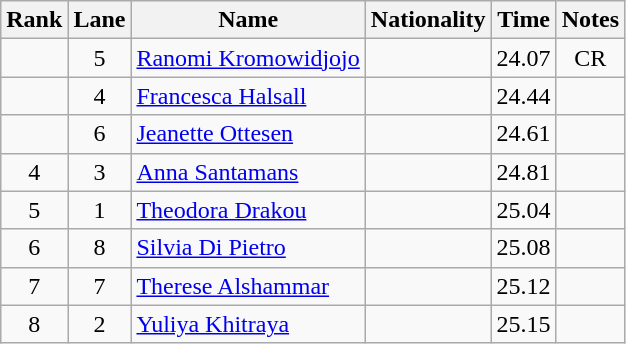<table class="wikitable sortable" style="text-align:center">
<tr>
<th>Rank</th>
<th>Lane</th>
<th>Name</th>
<th>Nationality</th>
<th>Time</th>
<th>Notes</th>
</tr>
<tr>
<td></td>
<td>5</td>
<td align=left><a href='#'>Ranomi Kromowidjojo</a></td>
<td align=left></td>
<td>24.07</td>
<td>CR</td>
</tr>
<tr>
<td></td>
<td>4</td>
<td align=left><a href='#'>Francesca Halsall</a></td>
<td align=left></td>
<td>24.44</td>
<td></td>
</tr>
<tr>
<td></td>
<td>6</td>
<td align=left><a href='#'>Jeanette Ottesen</a></td>
<td align=left></td>
<td>24.61</td>
<td></td>
</tr>
<tr>
<td>4</td>
<td>3</td>
<td align=left><a href='#'>Anna Santamans</a></td>
<td align=left></td>
<td>24.81</td>
<td></td>
</tr>
<tr>
<td>5</td>
<td>1</td>
<td align=left><a href='#'>Theodora Drakou</a></td>
<td align=left></td>
<td>25.04</td>
<td></td>
</tr>
<tr>
<td>6</td>
<td>8</td>
<td align=left><a href='#'>Silvia Di Pietro</a></td>
<td align=left></td>
<td>25.08</td>
<td></td>
</tr>
<tr>
<td>7</td>
<td>7</td>
<td align=left><a href='#'>Therese Alshammar</a></td>
<td align=left></td>
<td>25.12</td>
<td></td>
</tr>
<tr>
<td>8</td>
<td>2</td>
<td align=left><a href='#'>Yuliya Khitraya</a></td>
<td align=left></td>
<td>25.15</td>
<td></td>
</tr>
</table>
